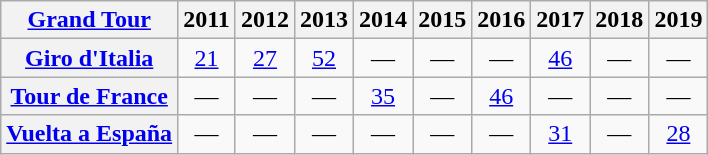<table class="wikitable plainrowheaders">
<tr>
<th scope="col"><a href='#'>Grand Tour</a></th>
<th scope="col">2011</th>
<th scope="col">2012</th>
<th scope="col">2013</th>
<th scope="col">2014</th>
<th scope="col">2015</th>
<th scope="col">2016</th>
<th scope="col">2017</th>
<th scope="col">2018</th>
<th scope="col">2019</th>
</tr>
<tr style="text-align:center;">
<th scope="row"> <a href='#'>Giro d'Italia</a></th>
<td><a href='#'>21</a></td>
<td><a href='#'>27</a></td>
<td><a href='#'>52</a></td>
<td>—</td>
<td>—</td>
<td>—</td>
<td><a href='#'>46</a></td>
<td>—</td>
<td>—</td>
</tr>
<tr style="text-align:center;">
<th scope="row"> <a href='#'>Tour de France</a></th>
<td>—</td>
<td>—</td>
<td>—</td>
<td><a href='#'>35</a></td>
<td>—</td>
<td><a href='#'>46</a></td>
<td>—</td>
<td>—</td>
<td>—</td>
</tr>
<tr style="text-align:center;">
<th scope="row"> <a href='#'>Vuelta a España</a></th>
<td>—</td>
<td>—</td>
<td>—</td>
<td>—</td>
<td>—</td>
<td>—</td>
<td><a href='#'>31</a></td>
<td>—</td>
<td><a href='#'>28</a></td>
</tr>
</table>
